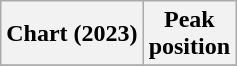<table class="wikitable plainrowheaders" style="text-align:center">
<tr>
<th scope="col">Chart (2023)</th>
<th scope="col">Peak<br>position</th>
</tr>
<tr>
</tr>
</table>
